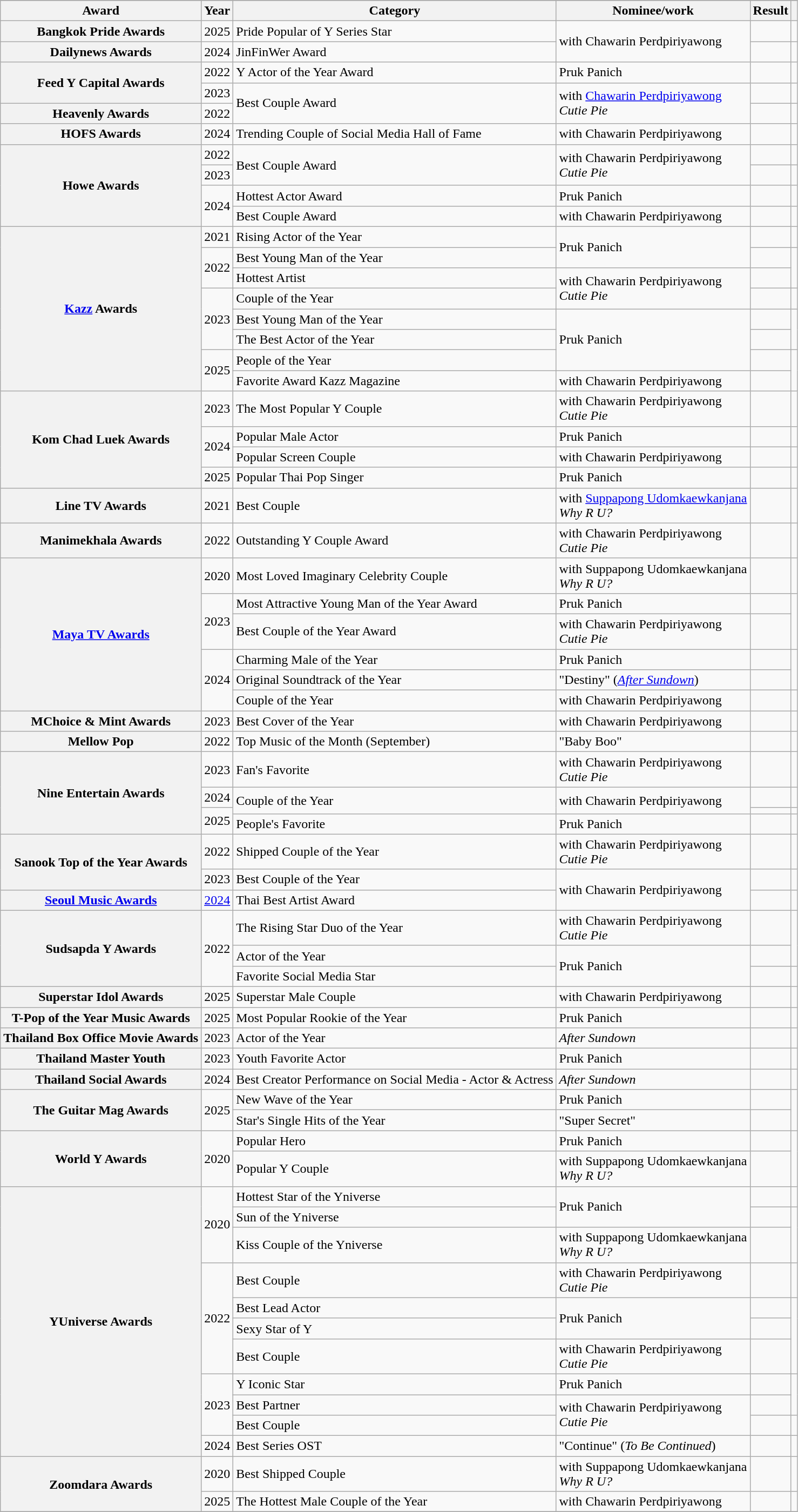<table class="wikitable sortable plainrowheaders">
<tr style="background:#ccc; text-align:center;">
</tr>
<tr>
<th scope="col">Award</th>
<th scope="col">Year</th>
<th scope="col">Category</th>
<th scope="col">Nominee/work</th>
<th scope="col">Result</th>
<th scope="col" class="unsortable"></th>
</tr>
<tr>
<th scope="row">Bangkok Pride Awards</th>
<td style="text-align: center;">2025</td>
<td>Pride Popular of Y Series Star</td>
<td rowspan=2>with Chawarin Perdpiriyawong</td>
<td></td>
<td style="text-align: center;"></td>
</tr>
<tr>
<th scope="row">Dailynews Awards</th>
<td style="text-align:center;">2024</td>
<td>JinFinWer Award</td>
<td></td>
<td style="text-align:center;"></td>
</tr>
<tr>
<th scope="row" rowspan=2>Feed Y Capital Awards</th>
<td style="text-align:center;">2022</td>
<td>Y Actor of the Year Award</td>
<td>Pruk Panich</td>
<td></td>
<td style="text-align:center;"></td>
</tr>
<tr>
<td style="text-align:center;">2023</td>
<td rowspan=2>Best Couple Award</td>
<td rowspan=2>with <a href='#'>Chawarin Perdpiriyawong</a><br><em>Cutie Pie</em></td>
<td></td>
<td style="text-align:center;"></td>
</tr>
<tr>
<th scope="row">Heavenly Awards</th>
<td style="text-align:center;">2022</td>
<td></td>
<td style="text-align:center;"></td>
</tr>
<tr>
<th scope="row">HOFS Awards</th>
<td style="text-align:center;">2024</td>
<td>Trending Couple of Social Media Hall of Fame</td>
<td>with Chawarin Perdpiriyawong</td>
<td></td>
<td style="text-align:center;"></td>
</tr>
<tr>
<th rowspan="4" scope="row">Howe Awards</th>
<td style="text-align:center;">2022</td>
<td rowspan=2>Best Couple Award</td>
<td rowspan=2>with Chawarin Perdpiriyawong<br><em>Cutie Pie</em></td>
<td></td>
<td style="text-align:center;"></td>
</tr>
<tr>
<td style="text-align:center;">2023</td>
<td></td>
<td style="text-align:center;"></td>
</tr>
<tr>
<td style="text-align:center;" rowspan=2>2024</td>
<td>Hottest Actor Award</td>
<td>Pruk Panich</td>
<td></td>
<td style="text-align:center;"></td>
</tr>
<tr>
<td>Best Couple Award</td>
<td>with Chawarin Perdpiriyawong</td>
<td></td>
<td style="text-align:center;"></td>
</tr>
<tr>
<th scope="row" rowspan="8"><a href='#'>Kazz</a> Awards</th>
<td style="text-align:center;">2021</td>
<td>Rising Actor of the Year</td>
<td rowspan=2>Pruk Panich</td>
<td></td>
<td style="text-align:center;"></td>
</tr>
<tr>
<td style="text-align:center;" rowspan="2">2022</td>
<td>Best Young Man of the Year</td>
<td></td>
<td style="text-align:center;" rowspan=2></td>
</tr>
<tr>
<td>Hottest Artist</td>
<td rowspan=2>with Chawarin Perdpiriyawong<br><em>Cutie Pie</em></td>
<td></td>
</tr>
<tr>
<td style="text-align:center;" rowspan="3">2023</td>
<td>Couple of the Year</td>
<td></td>
<td style="text-align:center;"></td>
</tr>
<tr>
<td>Best Young Man of the Year</td>
<td rowspan=3>Pruk Panich</td>
<td></td>
<td style="text-align:center;" rowspan="2"></td>
</tr>
<tr>
<td>The Best Actor of the Year</td>
<td></td>
</tr>
<tr>
<td style="text-align: center;" rowspan=2>2025</td>
<td>People of the Year</td>
<td></td>
<td style="text-align:center;" rowspan=2></td>
</tr>
<tr>
<td>Favorite Award Kazz Magazine</td>
<td>with Chawarin Perdpiriyawong</td>
<td></td>
</tr>
<tr>
<th scope="row" rowspan=4>Kom Chad Luek Awards</th>
<td style="text-align:center;">2023</td>
<td>The Most Popular Y Couple</td>
<td>with Chawarin Perdpiriyawong<br><em>Cutie Pie</em></td>
<td></td>
<td style="text-align:center;"></td>
</tr>
<tr>
<td style="text-align:center;" rowspan=2>2024</td>
<td>Popular Male Actor</td>
<td>Pruk Panich</td>
<td></td>
<td style="text-align:center;"></td>
</tr>
<tr>
<td>Popular Screen Couple</td>
<td>with Chawarin Perdpiriyawong</td>
<td></td>
<td style="text-align:center;"></td>
</tr>
<tr>
<td style="text-align:center;">2025</td>
<td>Popular Thai Pop Singer</td>
<td>Pruk Panich</td>
<td></td>
<td style="text-align:center;"></td>
</tr>
<tr>
<th scope="row">Line TV Awards</th>
<td style="text-align:center;">2021</td>
<td>Best Couple</td>
<td>with <a href='#'>Suppapong Udomkaewkanjana</a><br><em>Why R U?</em></td>
<td></td>
<td style="text-align:center;"></td>
</tr>
<tr>
<th scope="row">Manimekhala Awards</th>
<td style="text-align:center;">2022</td>
<td>Outstanding Y Couple Award</td>
<td>with Chawarin Perdpiriyawong<br><em>Cutie Pie</em></td>
<td></td>
<td style="text-align:center;"></td>
</tr>
<tr>
<th scope="row" rowspan=6><a href='#'>Maya TV Awards</a></th>
<td style="text-align:center;">2020</td>
<td>Most Loved Imaginary Celebrity Couple</td>
<td>with Suppapong Udomkaewkanjana<br><em>Why R U?</em></td>
<td></td>
<td style="text-align:center;"></td>
</tr>
<tr>
<td style="text-align:center;" rowspan=2>2023</td>
<td>Most Attractive Young Man of the Year Award</td>
<td>Pruk Panich</td>
<td></td>
<td style="text-align:center;" rowspan=2></td>
</tr>
<tr>
<td>Best Couple of the Year Award</td>
<td>with Chawarin Perdpiriyawong<br><em>Cutie Pie</em></td>
<td></td>
</tr>
<tr>
<td rowspan=3 style="text-align:center;">2024</td>
<td>Charming Male of the Year</td>
<td>Pruk Panich</td>
<td></td>
<td rowspan="2" style="text-align:center;"></td>
</tr>
<tr>
<td>Original Soundtrack of the Year</td>
<td>"Destiny" (<em><a href='#'>After Sundown</a></em>)</td>
<td></td>
</tr>
<tr>
<td>Couple of the Year</td>
<td>with Chawarin Perdpiriyawong</td>
<td></td>
<td style="text-align:center;"></td>
</tr>
<tr>
<th scope="row">MChoice & Mint Awards</th>
<td style="text-align:center;">2023</td>
<td>Best Cover of the Year</td>
<td>with Chawarin Perdpiriyawong</td>
<td></td>
<td style="text-align:center;"></td>
</tr>
<tr>
<th scope="row">Mellow Pop</th>
<td style="text-align:center;">2022</td>
<td>Top Music of the Month (September)</td>
<td>"Baby Boo"</td>
<td></td>
<td style="text-align:center;"></td>
</tr>
<tr>
<th scope="row" rowspan=4>Nine Entertain Awards</th>
<td style="text-align:center;">2023</td>
<td>Fan's Favorite</td>
<td>with Chawarin Perdpiriyawong<br><em>Cutie Pie</em></td>
<td></td>
<td style="text-align:center;"></td>
</tr>
<tr>
<td style="text-align:center;">2024</td>
<td rowspan=2>Couple of the Year</td>
<td rowspan=2>with Chawarin Perdpiriyawong</td>
<td></td>
<td style="text-align:center;"></td>
</tr>
<tr>
<td style="text-align: center;" rowspan=2>2025</td>
<td></td>
<td style="text-align:center;"></td>
</tr>
<tr>
<td>People's Favorite</td>
<td>Pruk Panich</td>
<td></td>
<td style="text-align:center;"></td>
</tr>
<tr>
<th scope="row" rowspan=2>Sanook Top of the Year Awards</th>
<td style="text-align:center;">2022</td>
<td>Shipped Couple of the Year</td>
<td>with Chawarin Perdpiriyawong<br><em>Cutie Pie</em></td>
<td></td>
<td style="text-align:center;"></td>
</tr>
<tr>
<td style="text-align:center;">2023</td>
<td>Best Couple of the Year</td>
<td rowspan=2>with Chawarin Perdpiriyawong</td>
<td></td>
<td style="text-align:center"></td>
</tr>
<tr>
<th scope="row"><a href='#'>Seoul Music Awards</a></th>
<td style="text-align:center;"><a href='#'>2024</a></td>
<td>Thai Best Artist Award</td>
<td></td>
<td style="text-align:center"></td>
</tr>
<tr>
<th scope="row" rowspan="3">Sudsapda Y Awards</th>
<td style="text-align:center;" rowspan="3">2022</td>
<td>The Rising Star Duo of the Year</td>
<td>with Chawarin Perdpiriyawong<br><em>Cutie Pie</em></td>
<td></td>
<td style="text-align:center;" rowspan=2></td>
</tr>
<tr>
<td>Actor of the Year</td>
<td rowspan=2>Pruk Panich</td>
<td></td>
</tr>
<tr>
<td>Favorite Social Media Star</td>
<td></td>
<td style="text-align:center;"></td>
</tr>
<tr>
<th scope="row">Superstar Idol Awards</th>
<td style="text-align:center;">2025</td>
<td>Superstar Male Couple</td>
<td>with Chawarin Perdpiriyawong</td>
<td></td>
<td style="text-align:center;"></td>
</tr>
<tr>
<th scope="row">T-Pop of the Year Music Awards</th>
<td style="text-align:center;">2025</td>
<td>Most Popular Rookie of the Year</td>
<td>Pruk Panich</td>
<td></td>
<td style="text-align:center;"></td>
</tr>
<tr>
<th scope="row">Thailand Box Office Movie Awards</th>
<td style="text-align:center;">2023</td>
<td>Actor of the Year</td>
<td><em>After Sundown</em></td>
<td></td>
<td style="text-align:center;"></td>
</tr>
<tr>
<th scope="row">Thailand Master Youth</th>
<td style="text-align:center;">2023</td>
<td>Youth Favorite Actor</td>
<td>Pruk Panich</td>
<td></td>
<td style="text-align:center;"></td>
</tr>
<tr>
<th scope="row">Thailand Social Awards</th>
<td style="text-align:center;">2024</td>
<td>Best Creator Performance on Social Media - Actor & Actress</td>
<td><em>After Sundown</em></td>
<td></td>
<td style="text-align:center;"></td>
</tr>
<tr>
<th scope="row" rowspan=2>The Guitar Mag Awards</th>
<td style="text-align:center;" rowspan=2>2025</td>
<td>New Wave of the Year</td>
<td>Pruk Panich</td>
<td></td>
<td style="text-align:center;" rowspan=2></td>
</tr>
<tr>
<td>Star's Single Hits of the Year</td>
<td>"Super Secret"</td>
<td></td>
</tr>
<tr>
<th scope="row" rowspan=2>World Y Awards</th>
<td style="text-align:center;" rowspan=2>2020</td>
<td>Popular Hero</td>
<td>Pruk Panich</td>
<td></td>
<td style="text-align:center;" rowspan=2></td>
</tr>
<tr>
<td>Popular Y Couple</td>
<td>with Suppapong Udomkaewkanjana<br><em>Why R U?</em></td>
<td></td>
</tr>
<tr>
<th rowspan="11" scope="row">YUniverse Awards</th>
<td rowspan="3" style="text-align:center;">2020</td>
<td>Hottest Star of the Yniverse</td>
<td rowspan=2>Pruk Panich</td>
<td></td>
<td style="text-align:center;"></td>
</tr>
<tr>
<td>Sun of the Yniverse</td>
<td></td>
<td rowspan="2" style="text-align:center;"></td>
</tr>
<tr>
<td>Kiss Couple of the Yniverse</td>
<td>with Suppapong Udomkaewkanjana<br><em>Why R U?</em></td>
<td></td>
</tr>
<tr>
<td rowspan="4" style="text-align:center;">2022</td>
<td>Best Couple</td>
<td>with Chawarin Perdpiriyawong<br><em>Cutie Pie</em></td>
<td></td>
<td style="text-align:center;"></td>
</tr>
<tr>
<td>Best Lead Actor</td>
<td rowspan=2>Pruk Panich</td>
<td></td>
<td rowspan="3" style="text-align:center;"></td>
</tr>
<tr>
<td>Sexy Star of Y</td>
<td></td>
</tr>
<tr>
<td>Best Couple</td>
<td>with Chawarin Perdpiriyawong<br><em>Cutie Pie</em></td>
<td></td>
</tr>
<tr>
<td rowspan="3" style="text-align:center;">2023</td>
<td>Y Iconic Star</td>
<td>Pruk Panich</td>
<td></td>
<td style="text-align:center;" rowspan=2></td>
</tr>
<tr>
<td>Best Partner</td>
<td rowspan=2>with Chawarin Perdpiriyawong<br><em>Cutie Pie</em></td>
<td></td>
</tr>
<tr>
<td>Best Couple</td>
<td></td>
<td style="text-align:center;"></td>
</tr>
<tr>
<td style="text-align:center;">2024</td>
<td>Best Series OST</td>
<td>"Continue" (<em>To Be Continued</em>)</td>
<td></td>
<td style="text-align:center;"></td>
</tr>
<tr>
<th scope="row" rowspan=2>Zoomdara Awards</th>
<td style="text-align:center;">2020</td>
<td>Best Shipped Couple</td>
<td>with Suppapong Udomkaewkanjana<br><em>Why R U?</em></td>
<td></td>
<td style="text-align:center;"></td>
</tr>
<tr>
<td style="text-align:center;">2025</td>
<td>The Hottest Male Couple of the Year</td>
<td>with Chawarin Perdpiriyawong</td>
<td></td>
<td style="text-align:center;"></td>
</tr>
<tr>
</tr>
</table>
